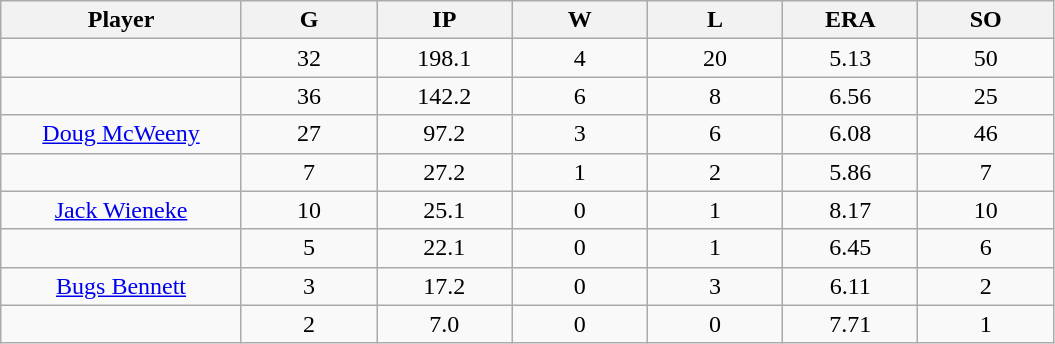<table class="wikitable sortable">
<tr>
<th bgcolor="#DDDDFF" width="16%">Player</th>
<th bgcolor="#DDDDFF" width="9%">G</th>
<th bgcolor="#DDDDFF" width="9%">IP</th>
<th bgcolor="#DDDDFF" width="9%">W</th>
<th bgcolor="#DDDDFF" width="9%">L</th>
<th bgcolor="#DDDDFF" width="9%">ERA</th>
<th bgcolor="#DDDDFF" width="9%">SO</th>
</tr>
<tr align="center">
<td></td>
<td>32</td>
<td>198.1</td>
<td>4</td>
<td>20</td>
<td>5.13</td>
<td>50</td>
</tr>
<tr align="center">
<td></td>
<td>36</td>
<td>142.2</td>
<td>6</td>
<td>8</td>
<td>6.56</td>
<td>25</td>
</tr>
<tr align="center">
<td><a href='#'>Doug McWeeny</a></td>
<td>27</td>
<td>97.2</td>
<td>3</td>
<td>6</td>
<td>6.08</td>
<td>46</td>
</tr>
<tr align=center>
<td></td>
<td>7</td>
<td>27.2</td>
<td>1</td>
<td>2</td>
<td>5.86</td>
<td>7</td>
</tr>
<tr align="center">
<td><a href='#'>Jack Wieneke</a></td>
<td>10</td>
<td>25.1</td>
<td>0</td>
<td>1</td>
<td>8.17</td>
<td>10</td>
</tr>
<tr align=center>
<td></td>
<td>5</td>
<td>22.1</td>
<td>0</td>
<td>1</td>
<td>6.45</td>
<td>6</td>
</tr>
<tr align="center">
<td><a href='#'>Bugs Bennett</a></td>
<td>3</td>
<td>17.2</td>
<td>0</td>
<td>3</td>
<td>6.11</td>
<td>2</td>
</tr>
<tr align=center>
<td></td>
<td>2</td>
<td>7.0</td>
<td>0</td>
<td>0</td>
<td>7.71</td>
<td>1</td>
</tr>
</table>
